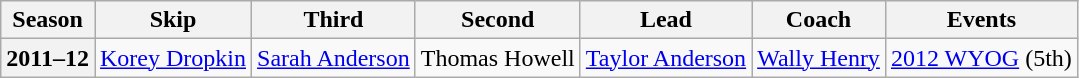<table class="wikitable">
<tr>
<th scope="col">Season</th>
<th scope="col">Skip</th>
<th scope="col">Third</th>
<th scope="col">Second</th>
<th scope="col">Lead</th>
<th scope="col">Coach</th>
<th scope="col">Events</th>
</tr>
<tr>
<th scope="row">2011–12</th>
<td><a href='#'>Korey Dropkin</a></td>
<td><a href='#'>Sarah Anderson</a></td>
<td>Thomas Howell</td>
<td><a href='#'>Taylor Anderson</a></td>
<td><a href='#'>Wally Henry</a></td>
<td><a href='#'>2012 WYOG</a> (5th)</td>
</tr>
</table>
